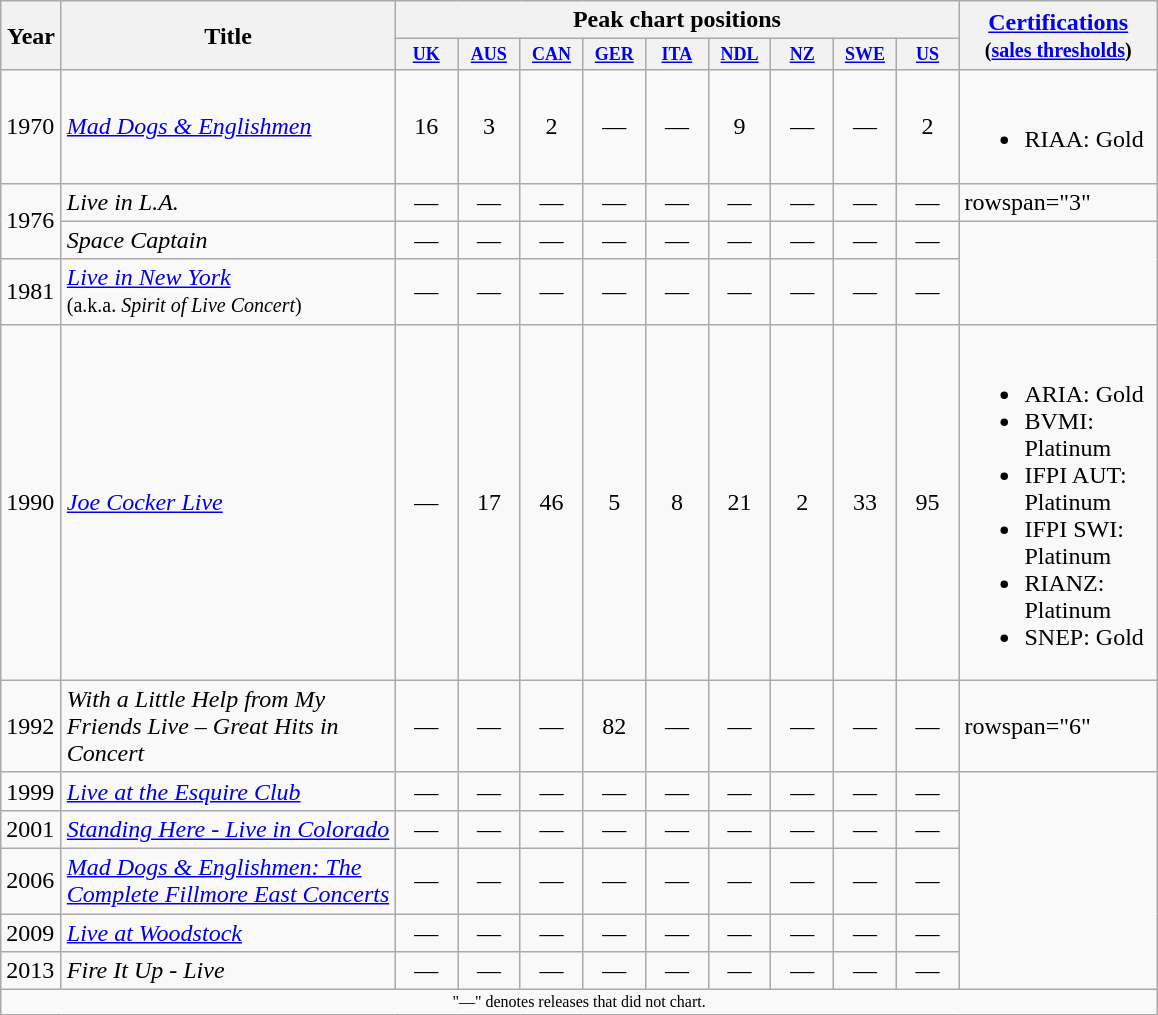<table class="wikitable">
<tr>
<th rowspan="2" style="width:33px;">Year</th>
<th rowspan="2" style="width:215px;">Title</th>
<th colspan="9">Peak chart positions</th>
<th rowspan="2" style="width:125px;"><a href='#'>Certifications</a><br><small>(<a href='#'>sales thresholds</a>)</small></th>
</tr>
<tr>
<th style="width:3em;font-size:75%"><a href='#'>UK</a><br></th>
<th style="width:3em;font-size:75%"><a href='#'>AUS</a><br></th>
<th style="width:3em;font-size:75%"><a href='#'>CAN</a><br></th>
<th style="width:3em;font-size:75%"><a href='#'>GER</a><br></th>
<th style="width:3em;font-size:75%"><a href='#'>ITA</a><br></th>
<th style="width:3em;font-size:75%"><a href='#'>NDL</a><br></th>
<th style="width:3em;font-size:75%"><a href='#'>NZ</a><br></th>
<th style="width:3em;font-size:75%"><a href='#'>SWE</a><br></th>
<th style="width:3em;font-size:75%"><a href='#'>US</a><br></th>
</tr>
<tr>
<td>1970</td>
<td><em><a href='#'>Mad Dogs & Englishmen</a></em></td>
<td align=center>16</td>
<td align="center">3</td>
<td align="center">2</td>
<td align="center">—</td>
<td align=center>—</td>
<td align="center">9</td>
<td align="center">—</td>
<td align="center">—</td>
<td align="center">2</td>
<td><br><ul><li>RIAA: Gold</li></ul></td>
</tr>
<tr>
<td rowspan="2">1976</td>
<td><em>Live in L.A.</em></td>
<td align=center>—</td>
<td align="center">—</td>
<td align="center">—</td>
<td align="center">—</td>
<td align=center>—</td>
<td align="center">—</td>
<td align="center">—</td>
<td align="center">—</td>
<td align="center">—</td>
<td>rowspan="3" </td>
</tr>
<tr>
<td><em>Space Captain</em></td>
<td align=center>—</td>
<td align="center">—</td>
<td align="center">—</td>
<td align="center">—</td>
<td align=center>—</td>
<td align="center">—</td>
<td align="center">—</td>
<td align="center">—</td>
<td align="center">—</td>
</tr>
<tr>
<td>1981</td>
<td><em><a href='#'>Live in New York</a></em> <br><small>(a.k.a. <em>Spirit of Live Concert</em>)</small></td>
<td align=center>—</td>
<td align="center">—</td>
<td align="center">—</td>
<td align="center">—</td>
<td align=center>—</td>
<td align="center">—</td>
<td align="center">—</td>
<td align="center">—</td>
<td align="center">—</td>
</tr>
<tr>
<td>1990</td>
<td><em><a href='#'>Joe Cocker Live</a></em></td>
<td align=center>—</td>
<td align="center">17</td>
<td align="center">46</td>
<td align="center">5</td>
<td align=center>8</td>
<td align="center">21</td>
<td align="center">2</td>
<td align="center">33</td>
<td align="center">95</td>
<td><br><ul><li>ARIA: Gold</li><li>BVMI: Platinum</li><li>IFPI AUT: Platinum</li><li>IFPI SWI: Platinum</li><li>RIANZ: Platinum</li><li>SNEP: Gold</li></ul></td>
</tr>
<tr>
<td>1992</td>
<td><em>With a Little Help from My Friends Live – Great Hits in Concert</em></td>
<td align=center>—</td>
<td align="center">—</td>
<td align="center">—</td>
<td align="center">82</td>
<td align=center>—</td>
<td align="center">—</td>
<td align="center">—</td>
<td align="center">—</td>
<td align="center">—</td>
<td>rowspan="6" </td>
</tr>
<tr>
<td>1999</td>
<td><em><a href='#'>Live at the Esquire Club</a></em></td>
<td align=center>—</td>
<td align="center">—</td>
<td align="center">—</td>
<td align="center">—</td>
<td align=center>—</td>
<td align="center">—</td>
<td align="center">—</td>
<td align="center">—</td>
<td align="center">—</td>
</tr>
<tr>
<td>2001</td>
<td><em><a href='#'>Standing Here - Live in Colorado</a></em></td>
<td align=center>—</td>
<td align="center">—</td>
<td align="center">—</td>
<td align="center">—</td>
<td align=center>—</td>
<td align="center">—</td>
<td align="center">—</td>
<td align="center">—</td>
<td align="center">—</td>
</tr>
<tr>
<td>2006</td>
<td><em><a href='#'>Mad Dogs & Englishmen: The Complete Fillmore East Concerts</a></em></td>
<td align=center>—</td>
<td align="center">—</td>
<td align="center">—</td>
<td align="center">—</td>
<td align=center>—</td>
<td align="center">—</td>
<td align="center">—</td>
<td align="center">—</td>
<td align="center">—</td>
</tr>
<tr>
<td>2009</td>
<td><em><a href='#'>Live at Woodstock</a></em></td>
<td align=center>—</td>
<td align="center">—</td>
<td align="center">—</td>
<td align="center">—</td>
<td align=center>—</td>
<td align="center">—</td>
<td align="center">—</td>
<td align="center">—</td>
<td align="center">—</td>
</tr>
<tr>
<td>2013</td>
<td><em>Fire It Up - Live</em></td>
<td align=center>—</td>
<td align="center">—</td>
<td align="center">—</td>
<td align="center">—</td>
<td align=center>—</td>
<td align="center">—</td>
<td align="center">—</td>
<td align="center">—</td>
<td align="center">—</td>
</tr>
<tr>
<td colspan="15" style="text-align:center; font-size:8pt;">"—" denotes releases that did not chart.</td>
</tr>
</table>
